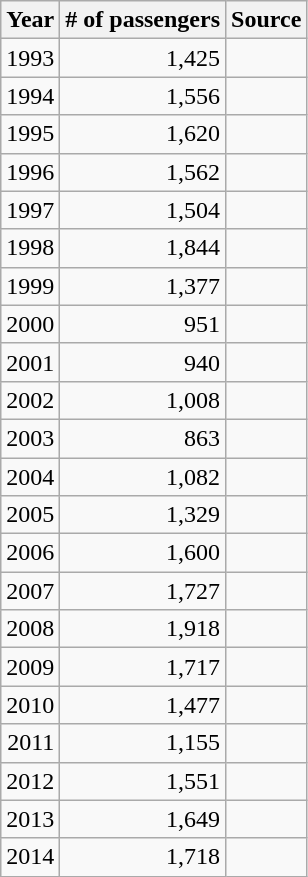<table class="wikitable" style="text-align:right">
<tr>
<th rowspan>Year</th>
<th rowspan># of passengers</th>
<th rowspan>Source</th>
</tr>
<tr>
<td>1993</td>
<td>1,425</td>
<td></td>
</tr>
<tr>
<td>1994</td>
<td>1,556</td>
<td></td>
</tr>
<tr>
<td>1995</td>
<td>1,620</td>
<td></td>
</tr>
<tr>
<td>1996</td>
<td>1,562</td>
<td></td>
</tr>
<tr>
<td>1997</td>
<td>1,504</td>
<td></td>
</tr>
<tr>
<td>1998</td>
<td>1,844</td>
<td></td>
</tr>
<tr>
<td>1999</td>
<td>1,377</td>
<td></td>
</tr>
<tr>
<td>2000</td>
<td>951</td>
<td></td>
</tr>
<tr>
<td>2001</td>
<td>940</td>
<td></td>
</tr>
<tr>
<td>2002</td>
<td>1,008</td>
<td></td>
</tr>
<tr>
<td>2003</td>
<td>863</td>
<td></td>
</tr>
<tr>
<td>2004</td>
<td>1,082</td>
<td></td>
</tr>
<tr>
<td>2005</td>
<td>1,329</td>
<td></td>
</tr>
<tr>
<td>2006</td>
<td>1,600</td>
<td></td>
</tr>
<tr>
<td>2007</td>
<td>1,727</td>
<td></td>
</tr>
<tr>
<td>2008</td>
<td>1,918</td>
<td></td>
</tr>
<tr>
<td>2009</td>
<td>1,717</td>
<td></td>
</tr>
<tr>
<td>2010</td>
<td>1,477</td>
<td></td>
</tr>
<tr>
<td>2011</td>
<td>1,155</td>
<td></td>
</tr>
<tr>
<td>2012</td>
<td>1,551</td>
<td></td>
</tr>
<tr>
<td>2013</td>
<td>1,649</td>
<td></td>
</tr>
<tr>
<td>2014</td>
<td>1,718</td>
<td></td>
</tr>
</table>
